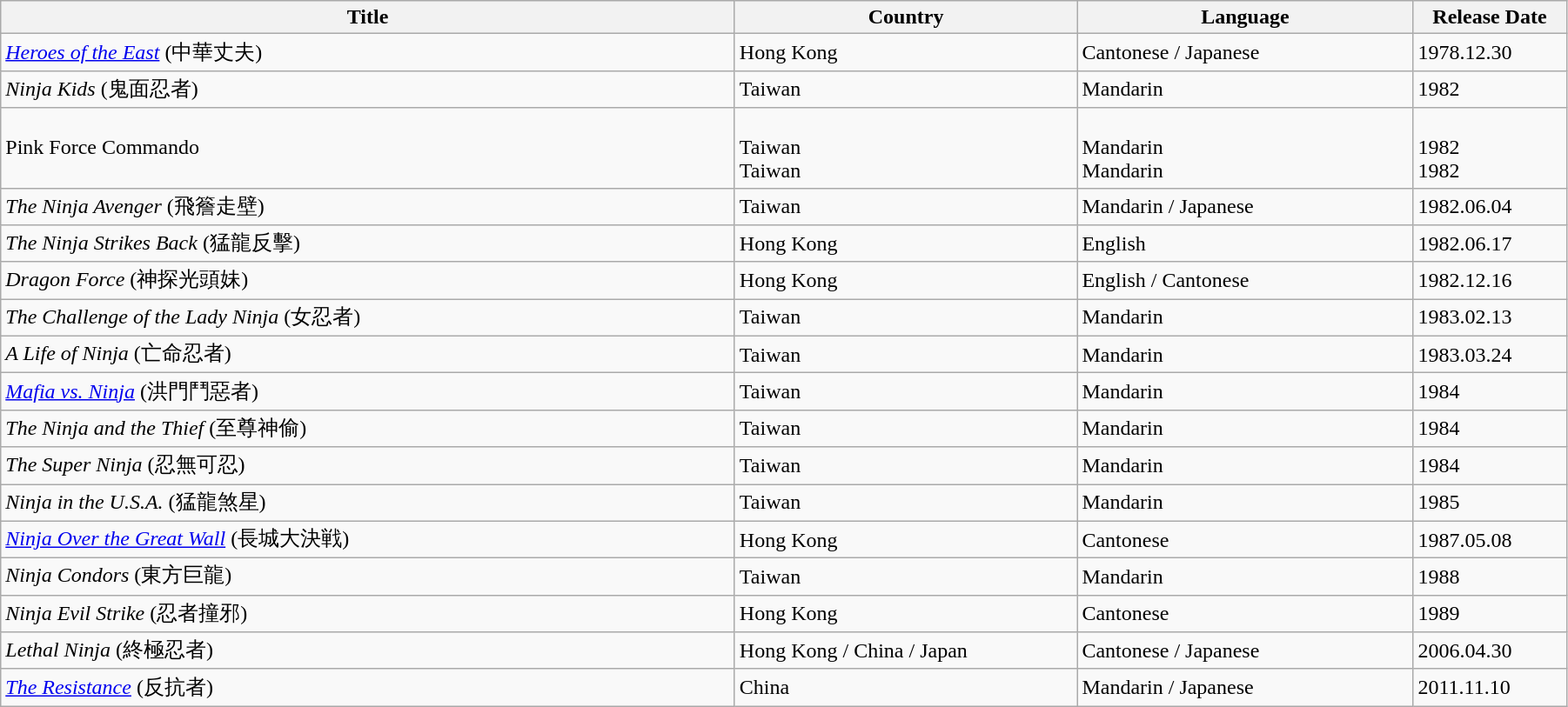<table class="wikitable">
<tr>
<th width="555">Title</th>
<th width="255">Country</th>
<th width="250">Language</th>
<th width="110">Release Date</th>
</tr>
<tr>
<td><em><a href='#'>Heroes of the East</a></em> (中華丈夫) </td>
<td>Hong Kong</td>
<td>Cantonese / Japanese</td>
<td>1978.12.30</td>
</tr>
<tr>
<td><em>Ninja Kids</em> (鬼面忍者) </td>
<td>Taiwan</td>
<td>Mandarin</td>
<td>1982</td>
</tr>
<tr>
<td>Pink Force Commando<br></td>
<td><br>Taiwan<br>Taiwan</td>
<td><br>Mandarin<br>Mandarin</td>
<td><br>1982<br>1982</td>
</tr>
<tr>
<td><em>The Ninja Avenger</em> (飛簷走壁) </td>
<td>Taiwan</td>
<td>Mandarin / Japanese</td>
<td>1982.06.04</td>
</tr>
<tr>
<td><em>The Ninja Strikes Back</em> (猛龍反擊)</td>
<td>Hong Kong</td>
<td>English</td>
<td>1982.06.17</td>
</tr>
<tr>
<td><em>Dragon Force</em> (神探光頭妹)</td>
<td>Hong Kong</td>
<td>English / Cantonese</td>
<td>1982.12.16</td>
</tr>
<tr>
<td><em>The Challenge of the Lady Ninja</em> (女忍者) </td>
<td>Taiwan</td>
<td>Mandarin</td>
<td>1983.02.13</td>
</tr>
<tr>
<td><em>A Life of Ninja</em> (亡命忍者)</td>
<td>Taiwan</td>
<td>Mandarin</td>
<td>1983.03.24</td>
</tr>
<tr>
<td><em><a href='#'>Mafia vs. Ninja</a></em> (洪門鬥惡者)</td>
<td>Taiwan</td>
<td>Mandarin</td>
<td>1984</td>
</tr>
<tr>
<td><em>The Ninja and the Thief</em> (至尊神偷) </td>
<td>Taiwan</td>
<td>Mandarin</td>
<td>1984</td>
</tr>
<tr>
<td><em>The Super Ninja</em> (忍無可忍)</td>
<td>Taiwan</td>
<td>Mandarin</td>
<td>1984</td>
</tr>
<tr>
<td><em>Ninja in the U.S.A.</em> (猛龍煞星) </td>
<td>Taiwan</td>
<td>Mandarin</td>
<td>1985</td>
</tr>
<tr>
<td><em><a href='#'>Ninja Over the Great Wall</a></em> (長城大決戦)</td>
<td>Hong Kong</td>
<td>Cantonese</td>
<td>1987.05.08</td>
</tr>
<tr>
<td><em>Ninja Condors</em> (東方巨龍)</td>
<td>Taiwan</td>
<td>Mandarin</td>
<td>1988</td>
</tr>
<tr>
<td><em>Ninja Evil Strike</em> (忍者撞邪)</td>
<td>Hong Kong</td>
<td>Cantonese</td>
<td>1989</td>
</tr>
<tr>
<td><em>Lethal Ninja</em> (終極忍者)</td>
<td>Hong Kong / China / Japan</td>
<td>Cantonese / Japanese</td>
<td>2006.04.30</td>
</tr>
<tr>
<td><em><a href='#'>The Resistance</a></em> (反抗者)</td>
<td>China</td>
<td>Mandarin / Japanese</td>
<td>2011.11.10</td>
</tr>
</table>
